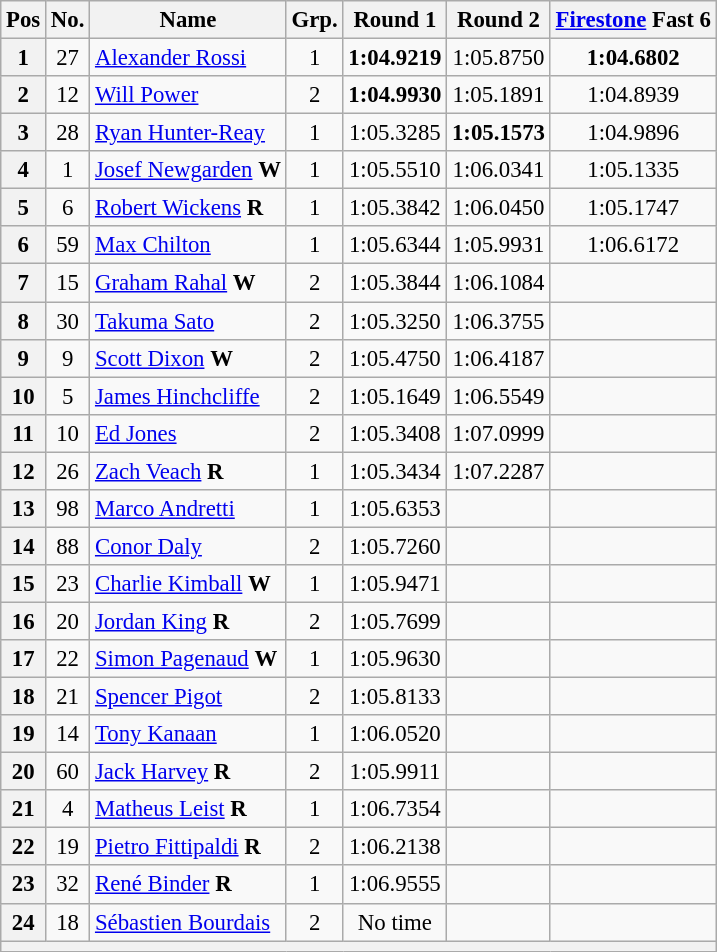<table class="wikitable sortable" style="text-align:center; font-size: 95%;">
<tr>
<th>Pos</th>
<th>No.</th>
<th>Name</th>
<th>Grp.</th>
<th>Round 1</th>
<th>Round 2</th>
<th><a href='#'>Firestone</a> Fast 6</th>
</tr>
<tr>
<th scope="row">1</th>
<td>27</td>
<td align="left"> <a href='#'>Alexander Rossi</a></td>
<td>1</td>
<td><strong>1:04.9219</strong></td>
<td>1:05.8750</td>
<td><strong>1:04.6802</strong></td>
</tr>
<tr>
<th scope="row">2</th>
<td>12</td>
<td align="left"> <a href='#'>Will Power</a></td>
<td>2</td>
<td><strong>1:04.9930</strong></td>
<td>1:05.1891</td>
<td>1:04.8939</td>
</tr>
<tr>
<th scope="row">3</th>
<td>28</td>
<td align="left"> <a href='#'>Ryan Hunter-Reay</a></td>
<td>1</td>
<td>1:05.3285</td>
<td><strong>1:05.1573</strong></td>
<td>1:04.9896</td>
</tr>
<tr>
<th scope="row">4</th>
<td>1</td>
<td align="left"> <a href='#'>Josef Newgarden</a> <strong><span>W</span></strong></td>
<td>1</td>
<td>1:05.5510</td>
<td>1:06.0341</td>
<td>1:05.1335</td>
</tr>
<tr>
<th scope="row">5</th>
<td>6</td>
<td align="left"> <a href='#'>Robert Wickens</a> <strong><span>R</span></strong></td>
<td>1</td>
<td>1:05.3842</td>
<td>1:06.0450</td>
<td>1:05.1747</td>
</tr>
<tr>
<th scope="row">6</th>
<td>59</td>
<td align="left"> <a href='#'>Max Chilton</a></td>
<td>1</td>
<td>1:05.6344</td>
<td>1:05.9931</td>
<td>1:06.6172</td>
</tr>
<tr>
<th>7</th>
<td>15</td>
<td align="left"> <a href='#'>Graham Rahal</a> <strong><span>W</span></strong></td>
<td>2</td>
<td>1:05.3844</td>
<td>1:06.1084</td>
<td></td>
</tr>
<tr>
<th scope="row">8</th>
<td>30</td>
<td align="left"> <a href='#'>Takuma Sato</a></td>
<td>2</td>
<td>1:05.3250</td>
<td>1:06.3755</td>
<td></td>
</tr>
<tr>
<th scope="row">9</th>
<td>9</td>
<td align="left"> <a href='#'>Scott Dixon</a> <strong><span>W</span></strong></td>
<td>2</td>
<td>1:05.4750</td>
<td>1:06.4187</td>
<td></td>
</tr>
<tr>
<th scope="row">10</th>
<td>5</td>
<td align="left"> <a href='#'>James Hinchcliffe</a></td>
<td>2</td>
<td>1:05.1649</td>
<td>1:06.5549</td>
<td></td>
</tr>
<tr>
<th scope="row">11</th>
<td>10</td>
<td align="left"> <a href='#'>Ed Jones</a></td>
<td>2</td>
<td>1:05.3408</td>
<td>1:07.0999</td>
<td></td>
</tr>
<tr>
<th scope="row">12</th>
<td>26</td>
<td align="left"> <a href='#'>Zach Veach</a> <strong><span>R</span></strong></td>
<td>1</td>
<td>1:05.3434</td>
<td>1:07.2287</td>
<td></td>
</tr>
<tr>
<th scope="row">13</th>
<td>98</td>
<td align="left"> <a href='#'>Marco Andretti</a></td>
<td>1</td>
<td>1:05.6353</td>
<td></td>
<td></td>
</tr>
<tr>
<th scope="row">14</th>
<td>88</td>
<td align="left"> <a href='#'>Conor Daly</a></td>
<td>2</td>
<td>1:05.7260</td>
<td></td>
<td></td>
</tr>
<tr>
<th scope="row">15</th>
<td>23</td>
<td align="left"> <a href='#'>Charlie Kimball</a> <strong><span>W</span></strong></td>
<td>1</td>
<td>1:05.9471</td>
<td></td>
<td></td>
</tr>
<tr>
<th scope="row">16</th>
<td>20</td>
<td align="left"> <a href='#'>Jordan King</a> <strong><span>R</span></strong></td>
<td>2</td>
<td>1:05.7699</td>
<td></td>
<td></td>
</tr>
<tr>
<th scope="row">17</th>
<td>22</td>
<td align="left"> <a href='#'>Simon Pagenaud</a> <strong><span>W</span></strong></td>
<td>1</td>
<td>1:05.9630</td>
<td></td>
<td></td>
</tr>
<tr>
<th scope="row">18</th>
<td>21</td>
<td align="left"> <a href='#'>Spencer Pigot</a></td>
<td>2</td>
<td>1:05.8133</td>
<td></td>
<td></td>
</tr>
<tr>
<th scope="row">19</th>
<td>14</td>
<td align="left"> <a href='#'>Tony Kanaan</a></td>
<td>1</td>
<td>1:06.0520</td>
<td></td>
<td></td>
</tr>
<tr>
<th scope="row">20</th>
<td>60</td>
<td align="left"> <a href='#'>Jack Harvey</a> <strong><span>R</span></strong></td>
<td>2</td>
<td>1:05.9911</td>
<td></td>
<td></td>
</tr>
<tr>
<th scope="row">21</th>
<td>4</td>
<td align="left"> <a href='#'>Matheus Leist</a> <strong><span>R</span></strong></td>
<td>1</td>
<td>1:06.7354</td>
<td></td>
<td></td>
</tr>
<tr>
<th>22</th>
<td>19</td>
<td align="left"> <a href='#'>Pietro Fittipaldi</a> <strong><span>R</span></strong></td>
<td>2</td>
<td>1:06.2138</td>
<td></td>
<td></td>
</tr>
<tr>
<th>23</th>
<td>32</td>
<td align="left"> <a href='#'>René Binder</a> <strong><span>R</span></strong></td>
<td>1</td>
<td>1:06.9555</td>
<td></td>
<td></td>
</tr>
<tr>
<th scope="row">24</th>
<td>18</td>
<td align="left"> <a href='#'>Sébastien Bourdais</a></td>
<td>2</td>
<td>No time</td>
<td></td>
<td></td>
</tr>
<tr>
<th colspan="11"></th>
</tr>
</table>
